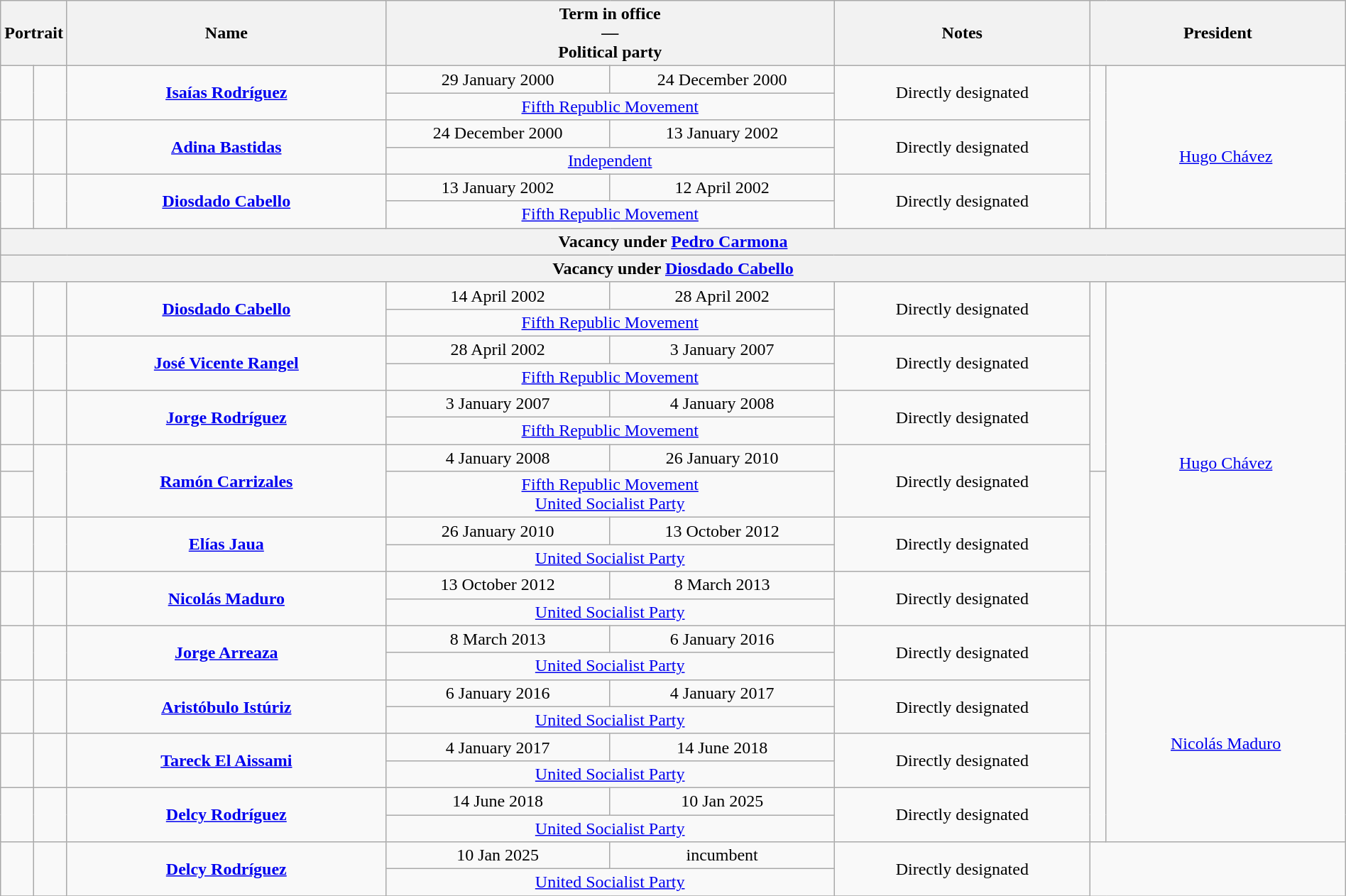<table class="wikitable" width="100%">
<tr>
<th colspan="2">Portrait</th>
<th width="25%">Name<br></th>
<th colspan="2" width="35%">Term in office<br>—<br>Political party</th>
<th width="20%">Notes</th>
<th colspan="25" width="20%">President</th>
</tr>
<tr>
<td rowspan="2" align="center" bgcolor=></td>
<td rowspan="2" align="center"></td>
<td rowspan="2" align="center"><strong><a href='#'>Isaías Rodríguez</a></strong><br></td>
<td align="center">29 January 2000</td>
<td align="center">24 December 2000</td>
<td rowspan="2" align="center">Directly designated</td>
<td rowspan="6" align="center" bgcolor=></td>
<td rowspan="6" align="center"><br><a href='#'>Hugo Chávez</a><br></td>
</tr>
<tr>
<td colspan="2" align="center"><a href='#'>Fifth Republic Movement</a></td>
</tr>
<tr>
<td rowspan="2" align="center" bgcolor=></td>
<td rowspan="2" align="center"></td>
<td rowspan="2" align="center"><strong><a href='#'>Adina Bastidas</a></strong><br></td>
<td align="center">24 December 2000</td>
<td align="center">13 January 2002</td>
<td rowspan="2" align="center">Directly designated</td>
</tr>
<tr>
<td colspan="2" align="center"><a href='#'>Independent</a></td>
</tr>
<tr>
<td rowspan="2" align="center" bgcolor=></td>
<td rowspan="2" align="center"></td>
<td rowspan="2" align="center"><strong><a href='#'>Diosdado Cabello</a></strong><br></td>
<td align="center">13 January 2002</td>
<td align="center">12 April 2002</td>
<td rowspan="2" align="center">Directly designated</td>
</tr>
<tr>
<td colspan="2" align="center"><a href='#'>Fifth Republic Movement</a></td>
</tr>
<tr>
<th colspan=8>Vacancy under <a href='#'>Pedro Carmona</a> </th>
</tr>
<tr>
<th colspan=8>Vacancy under <a href='#'>Diosdado Cabello</a> </th>
</tr>
<tr>
<td rowspan="2" align="center" bgcolor=></td>
<td rowspan="2" align="center"></td>
<td rowspan="2" align="center"><strong><a href='#'>Diosdado Cabello</a></strong><br></td>
<td align="center">14 April 2002</td>
<td align="center">28 April 2002</td>
<td rowspan="2" align="center">Directly designated</td>
<td rowspan="7" align="center" bgcolor=></td>
<td rowspan="12" align="center"><br><a href='#'>Hugo Chávez</a><br></td>
</tr>
<tr>
<td colspan="2" align="center"><a href='#'>Fifth Republic Movement</a></td>
</tr>
<tr>
<td rowspan="2" align="center" bgcolor=></td>
<td rowspan="2" align="center"></td>
<td rowspan="2" align="center"><strong><a href='#'>José Vicente Rangel</a></strong><br></td>
<td align="center">28 April 2002</td>
<td align="center">3 January 2007</td>
<td rowspan="2" align="center">Directly designated</td>
</tr>
<tr>
<td colspan="2" align="center"><a href='#'>Fifth Republic Movement</a></td>
</tr>
<tr>
<td rowspan="2" align="center" bgcolor=></td>
<td rowspan="2" align="center"></td>
<td rowspan="2" align="center"><strong><a href='#'>Jorge Rodríguez</a></strong><br></td>
<td align="center">3 January 2007</td>
<td align="center">4 January 2008</td>
<td rowspan="2" align="center">Directly designated</td>
</tr>
<tr>
<td colspan="2" align="center"><a href='#'>Fifth Republic Movement</a></td>
</tr>
<tr>
<td align="center" bgcolor=></td>
<td rowspan="2" align="center"></td>
<td rowspan="2" align="center"><strong><a href='#'>Ramón Carrizales</a></strong><br></td>
<td align="center">4 January 2008</td>
<td align="center">26 January 2010</td>
<td rowspan="2" align="center">Directly designated</td>
</tr>
<tr>
<td align="center" bgcolor=></td>
<td colspan="2" align="center"><a href='#'>Fifth Republic Movement</a><br><a href='#'>United Socialist Party</a></td>
<td rowspan="5" align="center" bgcolor=></td>
</tr>
<tr>
<td rowspan="2" align="center" bgcolor=></td>
<td rowspan="2" align="center"></td>
<td rowspan="2" align="center"><strong><a href='#'>Elías Jaua</a></strong><br></td>
<td align="center">26 January 2010</td>
<td align="center">13 October 2012</td>
<td rowspan="2" align="center">Directly designated</td>
</tr>
<tr>
<td colspan="2" align="center"><a href='#'>United Socialist Party</a></td>
</tr>
<tr>
<td rowspan="2" align="center" bgcolor=></td>
<td rowspan="2" align="center"></td>
<td rowspan="2" align="center"><strong><a href='#'>Nicolás Maduro</a></strong><br></td>
<td align="center">13 October 2012</td>
<td align="center">8 March 2013</td>
<td rowspan="2" align="center">Directly designated</td>
</tr>
<tr>
<td colspan="2" align="center"><a href='#'>United Socialist Party</a></td>
</tr>
<tr>
<td rowspan="2" align="center" bgcolor=></td>
<td rowspan="2" align="center"></td>
<td rowspan="2" align="center"><strong><a href='#'>Jorge Arreaza</a></strong><br></td>
<td align="center">8 March 2013</td>
<td align="center">6 January 2016</td>
<td rowspan="2" align="center">Directly designated</td>
<td rowspan="8" align="center" bgcolor=></td>
<td rowspan="8" align="center"><br><a href='#'>Nicolás Maduro</a><br></td>
</tr>
<tr>
<td colspan="2" align="center"><a href='#'>United Socialist Party</a></td>
</tr>
<tr>
<td rowspan="2" align="center" bgcolor=></td>
<td rowspan="2" align="center"></td>
<td rowspan="2" align="center"><strong><a href='#'>Aristóbulo Istúriz</a></strong><br></td>
<td align="center">6 January 2016</td>
<td align="center">4 January 2017</td>
<td rowspan="2" align="center">Directly designated</td>
</tr>
<tr>
<td colspan="2" align="center"><a href='#'>United Socialist Party</a></td>
</tr>
<tr>
<td rowspan="2" align="center" bgcolor=></td>
<td rowspan="2" align="center"></td>
<td rowspan="2" align="center"><strong><a href='#'>Tareck El Aissami</a></strong><br></td>
<td align="center">4 January 2017</td>
<td align="center">14 June 2018</td>
<td rowspan="2" align="center">Directly designated</td>
</tr>
<tr>
<td colspan="2" align="center"><a href='#'>United Socialist Party</a></td>
</tr>
<tr>
<td rowspan="2" align="center" bgcolor=></td>
<td rowspan="2" align="center"></td>
<td rowspan="2" align="center"><strong><a href='#'>Delcy Rodríguez</a></strong><br></td>
<td align="center">14 June 2018</td>
<td align="center">10 Jan 2025</td>
<td rowspan="2" align="center">Directly designated</td>
</tr>
<tr>
<td colspan="2" align="center"><a href='#'>United Socialist Party</a></td>
</tr>
<tr>
<td rowspan="2" align="center" bgcolor=></td>
<td rowspan="2" align="center"></td>
<td rowspan="2" align="center"><strong><a href='#'>Delcy Rodríguez</a></strong><br></td>
<td align="center">10 Jan 2025</td>
<td align="center">incumbent</td>
<td rowspan="2" align="center">Directly designated</td>
</tr>
<tr>
<td colspan="2" align="center"><a href='#'>United Socialist Party</a></td>
</tr>
<tr>
</tr>
</table>
